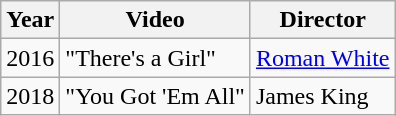<table class="wikitable">
<tr>
<th>Year</th>
<th>Video</th>
<th>Director</th>
</tr>
<tr>
<td>2016</td>
<td>"There's a Girl"</td>
<td><a href='#'>Roman White</a></td>
</tr>
<tr>
<td>2018</td>
<td>"You Got 'Em All"</td>
<td>James King</td>
</tr>
</table>
